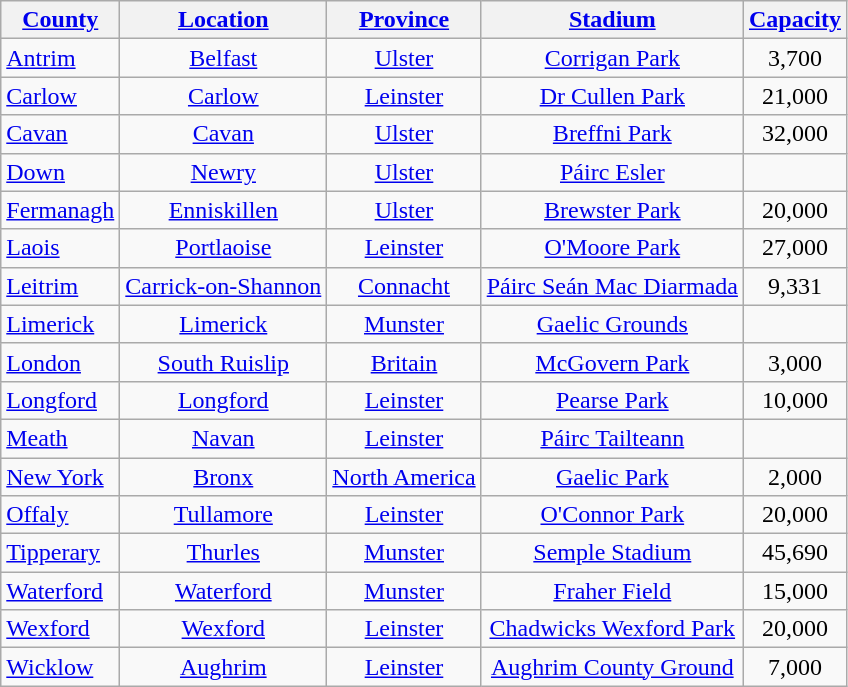<table class="wikitable sortable" style="text-align:center">
<tr>
<th><a href='#'>County</a></th>
<th><a href='#'>Location</a></th>
<th><a href='#'>Province</a></th>
<th><a href='#'>Stadium</a></th>
<th><a href='#'>Capacity</a></th>
</tr>
<tr>
<td style="text-align:left"> <a href='#'>Antrim</a></td>
<td><a href='#'>Belfast</a></td>
<td><a href='#'>Ulster</a></td>
<td><a href='#'>Corrigan Park</a></td>
<td>3,700</td>
</tr>
<tr>
<td style="text-align:left"> <a href='#'>Carlow</a></td>
<td><a href='#'>Carlow</a></td>
<td><a href='#'>Leinster</a></td>
<td><a href='#'>Dr Cullen Park</a></td>
<td>21,000</td>
</tr>
<tr>
<td style="text-align:left"> <a href='#'>Cavan</a></td>
<td><a href='#'>Cavan</a></td>
<td><a href='#'>Ulster</a></td>
<td><a href='#'>Breffni Park</a></td>
<td>32,000</td>
</tr>
<tr>
<td style="text-align:left"> <a href='#'>Down</a></td>
<td><a href='#'>Newry</a></td>
<td><a href='#'>Ulster</a></td>
<td><a href='#'>Páirc Esler</a></td>
<td></td>
</tr>
<tr>
<td style="text-align:left"> <a href='#'>Fermanagh</a></td>
<td><a href='#'>Enniskillen</a></td>
<td><a href='#'>Ulster</a></td>
<td><a href='#'>Brewster Park</a></td>
<td>20,000</td>
</tr>
<tr>
<td style="text-align:left"> <a href='#'>Laois</a></td>
<td><a href='#'>Portlaoise</a></td>
<td><a href='#'>Leinster</a></td>
<td><a href='#'>O'Moore Park</a></td>
<td>27,000</td>
</tr>
<tr>
<td style="text-align:left"> <a href='#'>Leitrim</a></td>
<td><a href='#'>Carrick-on-Shannon</a></td>
<td><a href='#'>Connacht</a></td>
<td><a href='#'>Páirc Seán Mac Diarmada</a></td>
<td>9,331</td>
</tr>
<tr>
<td style="text-align:left"> <a href='#'>Limerick</a></td>
<td><a href='#'>Limerick</a></td>
<td><a href='#'>Munster</a></td>
<td><a href='#'>Gaelic Grounds</a></td>
<td></td>
</tr>
<tr>
<td style="text-align:left"> <a href='#'>London</a></td>
<td><a href='#'>South Ruislip</a></td>
<td><a href='#'>Britain</a></td>
<td><a href='#'>McGovern Park</a></td>
<td>3,000</td>
</tr>
<tr>
<td style="text-align:left"> <a href='#'>Longford</a></td>
<td><a href='#'>Longford</a></td>
<td><a href='#'>Leinster</a></td>
<td><a href='#'>Pearse Park</a></td>
<td>10,000</td>
</tr>
<tr>
<td style="text-align:left"> <a href='#'>Meath</a></td>
<td><a href='#'>Navan</a></td>
<td><a href='#'>Leinster</a></td>
<td><a href='#'>Páirc Tailteann</a></td>
<td></td>
</tr>
<tr>
<td style="text-align:left"> <a href='#'>New York</a></td>
<td><a href='#'>Bronx</a></td>
<td><a href='#'>North America</a></td>
<td><a href='#'>Gaelic Park</a></td>
<td>2,000</td>
</tr>
<tr>
<td style="text-align:left"> <a href='#'>Offaly</a></td>
<td><a href='#'>Tullamore</a></td>
<td><a href='#'>Leinster</a></td>
<td><a href='#'>O'Connor Park</a></td>
<td>20,000</td>
</tr>
<tr>
<td style="text-align:left"> <a href='#'>Tipperary</a></td>
<td><a href='#'>Thurles</a></td>
<td><a href='#'>Munster</a></td>
<td><a href='#'>Semple Stadium</a></td>
<td>45,690</td>
</tr>
<tr>
<td style="text-align:left"> <a href='#'>Waterford</a></td>
<td><a href='#'>Waterford</a></td>
<td><a href='#'>Munster</a></td>
<td><a href='#'>Fraher Field</a></td>
<td>15,000</td>
</tr>
<tr>
<td style="text-align:left"> <a href='#'>Wexford</a></td>
<td><a href='#'>Wexford</a></td>
<td><a href='#'>Leinster</a></td>
<td><a href='#'>Chadwicks Wexford Park</a></td>
<td>20,000</td>
</tr>
<tr>
<td style="text-align:left"> <a href='#'>Wicklow</a></td>
<td><a href='#'>Aughrim</a></td>
<td><a href='#'>Leinster</a></td>
<td><a href='#'>Aughrim County Ground</a></td>
<td>7,000</td>
</tr>
</table>
